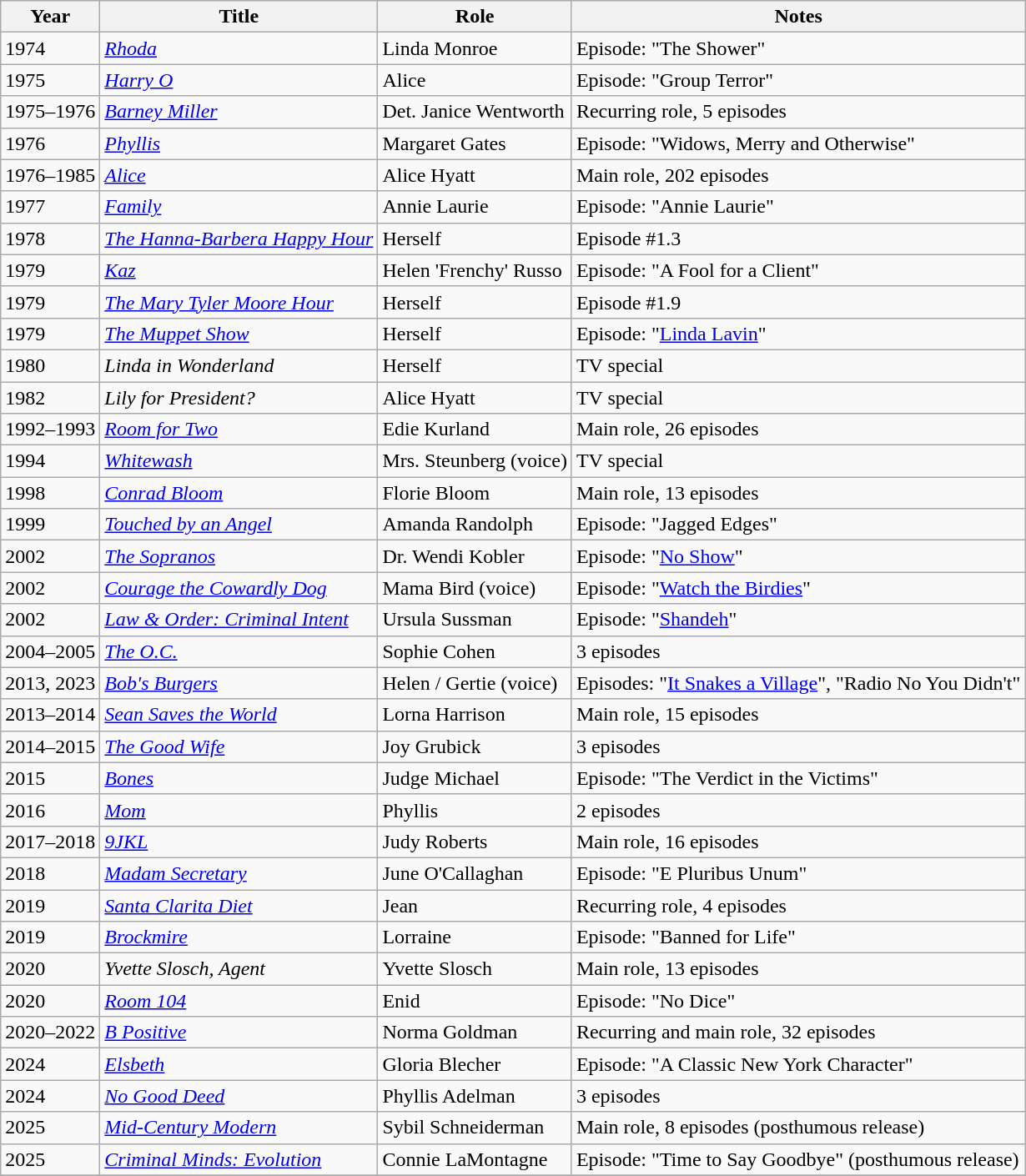<table class="wikitable sortable">
<tr>
<th>Year</th>
<th>Title</th>
<th>Role</th>
<th>Notes</th>
</tr>
<tr>
<td>1974</td>
<td><em><a href='#'>Rhoda</a></em></td>
<td>Linda Monroe</td>
<td>Episode: "The Shower"</td>
</tr>
<tr>
<td>1975</td>
<td><em><a href='#'>Harry O</a></em></td>
<td>Alice</td>
<td>Episode: "Group Terror"</td>
</tr>
<tr>
<td>1975–1976</td>
<td><em><a href='#'>Barney Miller</a></em></td>
<td>Det. Janice Wentworth</td>
<td>Recurring role, 5 episodes</td>
</tr>
<tr>
<td>1976</td>
<td><em><a href='#'>Phyllis</a></em></td>
<td>Margaret Gates</td>
<td>Episode: "Widows, Merry and Otherwise"</td>
</tr>
<tr>
<td>1976–1985</td>
<td><em><a href='#'>Alice</a></em></td>
<td>Alice Hyatt</td>
<td>Main role, 202 episodes</td>
</tr>
<tr>
<td>1977</td>
<td><a href='#'><em>Family</em></a></td>
<td>Annie Laurie</td>
<td>Episode: "Annie Laurie"</td>
</tr>
<tr>
<td>1978</td>
<td><em><a href='#'>The Hanna-Barbera Happy Hour</a></em></td>
<td>Herself</td>
<td>Episode #1.3</td>
</tr>
<tr>
<td>1979</td>
<td><em><a href='#'>Kaz</a></em></td>
<td>Helen 'Frenchy' Russo</td>
<td>Episode: "A Fool for a Client"</td>
</tr>
<tr>
<td>1979</td>
<td><em><a href='#'>The Mary Tyler Moore Hour</a></em></td>
<td>Herself</td>
<td>Episode #1.9</td>
</tr>
<tr>
<td>1979</td>
<td><em><a href='#'>The Muppet Show</a></em></td>
<td>Herself</td>
<td>Episode: "<a href='#'>Linda Lavin</a>"</td>
</tr>
<tr>
<td>1980</td>
<td><em>Linda in Wonderland</em></td>
<td>Herself</td>
<td>TV special</td>
</tr>
<tr>
<td>1982</td>
<td><em>Lily for President?</em></td>
<td>Alice Hyatt</td>
<td>TV special</td>
</tr>
<tr>
<td>1992–1993</td>
<td><em><a href='#'>Room for Two</a></em></td>
<td>Edie Kurland</td>
<td>Main role, 26 episodes</td>
</tr>
<tr>
<td>1994</td>
<td><em><a href='#'>Whitewash</a></em></td>
<td>Mrs. Steunberg (voice)</td>
<td>TV special</td>
</tr>
<tr>
<td>1998</td>
<td><em><a href='#'>Conrad Bloom</a></em></td>
<td>Florie Bloom</td>
<td>Main role, 13 episodes</td>
</tr>
<tr>
<td>1999</td>
<td><em><a href='#'>Touched by an Angel</a></em></td>
<td>Amanda Randolph</td>
<td>Episode: "Jagged Edges"</td>
</tr>
<tr>
<td>2002</td>
<td><em><a href='#'>The Sopranos</a></em></td>
<td>Dr. Wendi Kobler</td>
<td>Episode: "<a href='#'>No Show</a>"</td>
</tr>
<tr>
<td>2002</td>
<td><em><a href='#'>Courage the Cowardly Dog</a></em></td>
<td>Mama Bird (voice)</td>
<td>Episode: "<a href='#'>Watch the Birdies</a>"</td>
</tr>
<tr>
<td>2002</td>
<td><em><a href='#'>Law & Order: Criminal Intent</a></em></td>
<td>Ursula Sussman</td>
<td>Episode: "<a href='#'>Shandeh</a>"</td>
</tr>
<tr>
<td>2004–2005</td>
<td><em><a href='#'>The O.C.</a></em></td>
<td>Sophie Cohen</td>
<td>3 episodes</td>
</tr>
<tr>
<td>2013, 2023</td>
<td><em><a href='#'>Bob's Burgers</a></em></td>
<td>Helen / Gertie (voice)</td>
<td>Episodes: "<a href='#'>It Snakes a Village</a>", "Radio No You Didn't"</td>
</tr>
<tr>
<td>2013–2014</td>
<td><em><a href='#'>Sean Saves the World</a></em></td>
<td>Lorna Harrison</td>
<td>Main role, 15 episodes</td>
</tr>
<tr>
<td>2014–2015</td>
<td><em><a href='#'>The Good Wife</a></em></td>
<td>Joy Grubick</td>
<td>3 episodes</td>
</tr>
<tr>
<td>2015</td>
<td><em><a href='#'>Bones</a></em></td>
<td>Judge Michael</td>
<td>Episode: "The Verdict in the Victims"</td>
</tr>
<tr>
<td>2016</td>
<td><em><a href='#'>Mom</a></em></td>
<td>Phyllis</td>
<td>2 episodes</td>
</tr>
<tr>
<td>2017–2018</td>
<td><em><a href='#'>9JKL</a></em></td>
<td>Judy Roberts</td>
<td>Main role, 16 episodes</td>
</tr>
<tr>
<td>2018</td>
<td><em><a href='#'>Madam Secretary</a></em></td>
<td>June O'Callaghan</td>
<td>Episode: "E Pluribus Unum"</td>
</tr>
<tr>
<td>2019</td>
<td><em><a href='#'>Santa Clarita Diet</a></em></td>
<td>Jean</td>
<td>Recurring role, 4 episodes</td>
</tr>
<tr>
<td>2019</td>
<td><em><a href='#'>Brockmire</a></em></td>
<td>Lorraine</td>
<td>Episode: "Banned for Life"</td>
</tr>
<tr>
<td>2020</td>
<td><em>Yvette Slosch, Agent</em></td>
<td>Yvette Slosch</td>
<td>Main role, 13 episodes</td>
</tr>
<tr>
<td>2020</td>
<td><em><a href='#'>Room 104</a></em></td>
<td>Enid</td>
<td>Episode: "No Dice"</td>
</tr>
<tr>
<td>2020–2022</td>
<td><em><a href='#'>B Positive</a></em></td>
<td>Norma Goldman</td>
<td>Recurring and main role, 32 episodes</td>
</tr>
<tr>
<td>2024</td>
<td><em><a href='#'>Elsbeth</a></em></td>
<td>Gloria Blecher</td>
<td>Episode: "A Classic New York Character"</td>
</tr>
<tr>
<td>2024</td>
<td><a href='#'><em>No Good Deed</em></a></td>
<td>Phyllis Adelman</td>
<td>3 episodes</td>
</tr>
<tr>
<td>2025</td>
<td><em><a href='#'>Mid-Century Modern</a></em></td>
<td>Sybil Schneiderman</td>
<td>Main role, 8 episodes (posthumous release)</td>
</tr>
<tr>
<td>2025</td>
<td><em><a href='#'>Criminal Minds: Evolution</a></em></td>
<td>Connie LaMontagne </td>
<td>Episode: "Time to Say Goodbye" (posthumous release)</td>
</tr>
<tr>
</tr>
</table>
